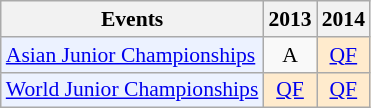<table class="wikitable" style="font-size: 90%; text-align:center">
<tr>
<th>Events</th>
<th>2013</th>
<th>2014</th>
</tr>
<tr>
<td bgcolor="#ECF2FF"; align="left"><a href='#'>Asian Junior Championships</a></td>
<td>A</td>
<td bgcolor=FFEBCD><a href='#'>QF</a></td>
</tr>
<tr>
<td bgcolor="#ECF2FF"; align="left"><a href='#'>World Junior Championships</a></td>
<td bgcolor=FFEBCD><a href='#'>QF</a></td>
<td bgcolor=FFEBCD><a href='#'>QF</a></td>
</tr>
</table>
